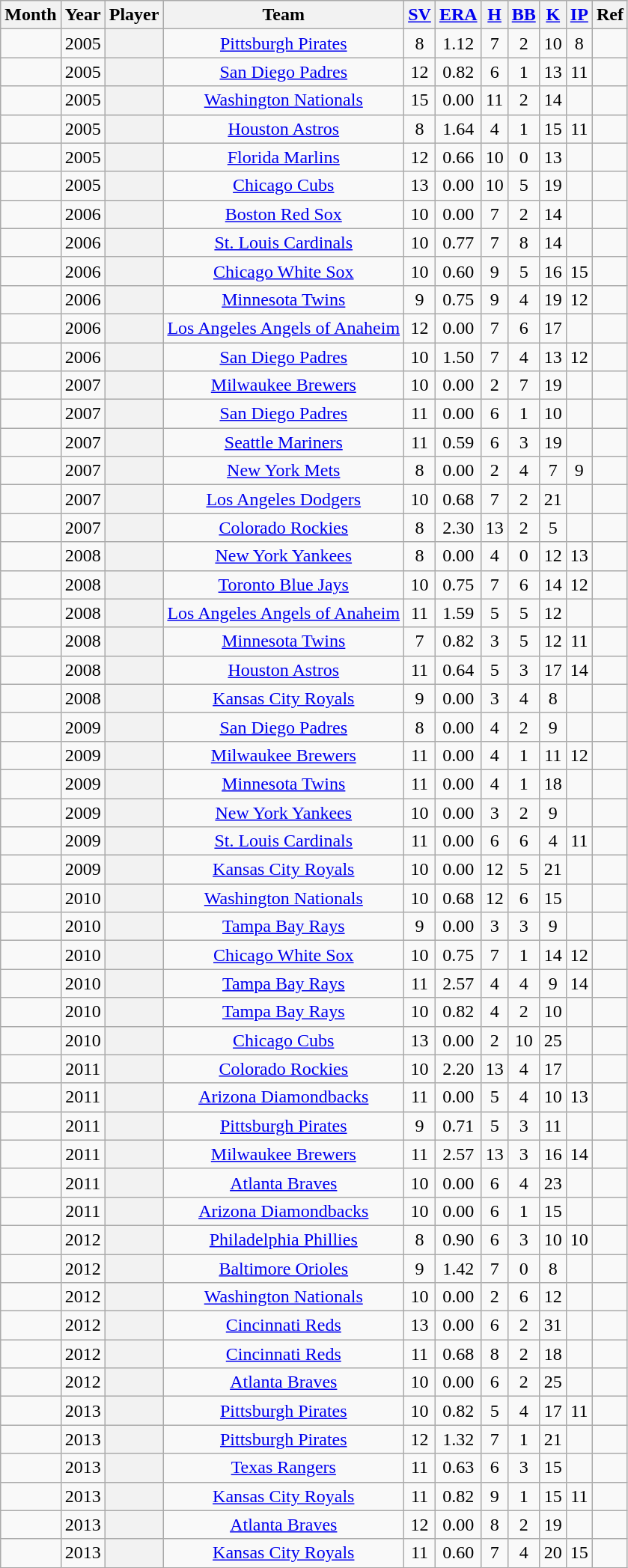<table class="wikitable sortable plainrowheaders" style="text-align:center;">
<tr>
<th>Month</th>
<th>Year</th>
<th>Player</th>
<th>Team</th>
<th><a href='#'>SV</a></th>
<th><a href='#'>ERA</a></th>
<th><a href='#'>H</a></th>
<th><a href='#'>BB</a></th>
<th><a href='#'>K</a></th>
<th><a href='#'>IP</a></th>
<th class="unsortable">Ref</th>
</tr>
<tr>
<td></td>
<td>2005</td>
<th scope="row" style="text-align:center"></th>
<td><a href='#'>Pittsburgh Pirates</a></td>
<td>8</td>
<td>1.12</td>
<td>7</td>
<td>2</td>
<td>10</td>
<td>8</td>
<td></td>
</tr>
<tr>
<td></td>
<td>2005</td>
<th scope="row" style="text-align:center"> </th>
<td><a href='#'>San Diego Padres</a></td>
<td>12</td>
<td>0.82</td>
<td>6</td>
<td>1</td>
<td>13</td>
<td>11</td>
<td></td>
</tr>
<tr>
<td></td>
<td>2005</td>
<th scope="row" style="text-align:center"></th>
<td><a href='#'>Washington Nationals</a></td>
<td>15</td>
<td>0.00</td>
<td>11</td>
<td>2</td>
<td>14</td>
<td data-sort-value="16.33"></td>
<td></td>
</tr>
<tr>
<td></td>
<td>2005</td>
<th scope="row" style="text-align:center"></th>
<td><a href='#'>Houston Astros</a></td>
<td>8</td>
<td>1.64</td>
<td>4</td>
<td>1</td>
<td>15</td>
<td>11</td>
<td></td>
</tr>
<tr>
<td></td>
<td>2005</td>
<th scope="row" style="text-align:center"></th>
<td><a href='#'>Florida Marlins</a></td>
<td>12</td>
<td>0.66</td>
<td>10</td>
<td>0</td>
<td>13</td>
<td data-sort-value="13.67"></td>
<td></td>
</tr>
<tr>
<td></td>
<td>2005</td>
<th scope="row" style="text-align:center"></th>
<td><a href='#'>Chicago Cubs</a></td>
<td>13</td>
<td>0.00</td>
<td>10</td>
<td>5</td>
<td>19</td>
<td data-sort-value="15.67"></td>
<td></td>
</tr>
<tr>
<td></td>
<td>2006</td>
<th scope="row" style="text-align:center"> </th>
<td><a href='#'>Boston Red Sox</a></td>
<td>10</td>
<td>0.00</td>
<td>7</td>
<td>2</td>
<td>14</td>
<td data-sort-value="14.33"></td>
<td></td>
</tr>
<tr>
<td></td>
<td>2006</td>
<th scope="row" style="text-align:center"></th>
<td><a href='#'>St. Louis Cardinals</a></td>
<td>10</td>
<td>0.77</td>
<td>7</td>
<td>8</td>
<td>14</td>
<td data-sort-value="11.67"></td>
<td></td>
</tr>
<tr>
<td></td>
<td>2006</td>
<th scope="row" style="text-align:center"> </th>
<td><a href='#'>Chicago White Sox</a></td>
<td>10</td>
<td>0.60</td>
<td>9</td>
<td>5</td>
<td>16</td>
<td>15</td>
<td></td>
</tr>
<tr>
<td></td>
<td>2006</td>
<th scope="row" style="text-align:center"> </th>
<td><a href='#'>Minnesota Twins</a></td>
<td>9</td>
<td>0.75</td>
<td>9</td>
<td>4</td>
<td>19</td>
<td>12</td>
<td></td>
</tr>
<tr>
<td></td>
<td>2006</td>
<th scope="row" style="text-align:center"> </th>
<td><a href='#'>Los Angeles Angels of Anaheim</a></td>
<td>12</td>
<td>0.00</td>
<td>7</td>
<td>6</td>
<td>17</td>
<td data-sort-value="13.33"></td>
<td></td>
</tr>
<tr>
<td></td>
<td>2006</td>
<th scope="row" style="text-align:center"> </th>
<td><a href='#'>San Diego Padres</a></td>
<td>10</td>
<td>1.50</td>
<td>7</td>
<td>4</td>
<td>13</td>
<td>12</td>
<td></td>
</tr>
<tr>
<td></td>
<td>2007</td>
<th scope="row" style="text-align:center"></th>
<td><a href='#'>Milwaukee Brewers</a></td>
<td>10</td>
<td>0.00</td>
<td>2</td>
<td>7</td>
<td>19</td>
<td data-sort-value="11.33"></td>
<td></td>
</tr>
<tr>
<td></td>
<td>2007</td>
<th scope="row" style="text-align:center"> </th>
<td><a href='#'>San Diego Padres</a></td>
<td>11</td>
<td>0.00</td>
<td>6</td>
<td>1</td>
<td>10</td>
<td data-sort-value="12.33"></td>
<td></td>
</tr>
<tr>
<td></td>
<td>2007</td>
<th scope="row" style="text-align:center"> </th>
<td><a href='#'>Seattle Mariners</a></td>
<td>11</td>
<td>0.59</td>
<td>6</td>
<td>3</td>
<td>19</td>
<td data-sort-value="15.33"></td>
<td></td>
</tr>
<tr>
<td></td>
<td>2007</td>
<th scope="row" style="text-align:center"></th>
<td><a href='#'>New York Mets</a></td>
<td>8</td>
<td>0.00</td>
<td>2</td>
<td>4</td>
<td>7</td>
<td>9</td>
<td></td>
</tr>
<tr>
<td></td>
<td>2007</td>
<th scope="row" style="text-align:center"></th>
<td><a href='#'>Los Angeles Dodgers</a></td>
<td>10</td>
<td>0.68</td>
<td>7</td>
<td>2</td>
<td>21</td>
<td data-sort-value="13.33"></td>
<td></td>
</tr>
<tr>
<td></td>
<td>2007</td>
<th scope="row" style="text-align:center"></th>
<td><a href='#'>Colorado Rockies</a></td>
<td>8</td>
<td>2.30</td>
<td>13</td>
<td>2</td>
<td>5</td>
<td data-sort-value="15.67"></td>
<td></td>
</tr>
<tr>
<td></td>
<td>2008</td>
<th scope="row" style="text-align:center"> </th>
<td><a href='#'>New York Yankees</a></td>
<td>8</td>
<td>0.00</td>
<td>4</td>
<td>0</td>
<td>12</td>
<td>13</td>
<td></td>
</tr>
<tr>
<td></td>
<td>2008</td>
<th scope="row" style="text-align:center"></th>
<td><a href='#'>Toronto Blue Jays</a></td>
<td>10</td>
<td>0.75</td>
<td>7</td>
<td>6</td>
<td>14</td>
<td>12</td>
<td></td>
</tr>
<tr>
<td></td>
<td>2008</td>
<th scope="row" style="text-align:center"> </th>
<td><a href='#'>Los Angeles Angels of Anaheim</a></td>
<td>11</td>
<td>1.59</td>
<td>5</td>
<td>5</td>
<td>12</td>
<td data-sort-value="11.33"></td>
<td></td>
</tr>
<tr>
<td></td>
<td>2008</td>
<th scope="row" style="text-align:center"> </th>
<td><a href='#'>Minnesota Twins</a></td>
<td>7</td>
<td>0.82</td>
<td>3</td>
<td>5</td>
<td>12</td>
<td>11</td>
<td></td>
</tr>
<tr>
<td></td>
<td>2008</td>
<th scope="row" style="text-align:center"></th>
<td><a href='#'>Houston Astros</a></td>
<td>11</td>
<td>0.64</td>
<td>5</td>
<td>3</td>
<td>17</td>
<td>14</td>
<td></td>
</tr>
<tr>
<td></td>
<td>2008</td>
<th scope="row" style="text-align:center"> </th>
<td><a href='#'>Kansas City Royals</a></td>
<td>9</td>
<td>0.00</td>
<td>3</td>
<td>4</td>
<td>8</td>
<td data-sort-value="10.33"></td>
<td></td>
</tr>
<tr>
<td></td>
<td>2009</td>
<th scope="row" style="text-align:center"></th>
<td><a href='#'>San Diego Padres</a></td>
<td>8</td>
<td>0.00</td>
<td>4</td>
<td>2</td>
<td>9</td>
<td data-sort-value="8.67"></td>
<td></td>
</tr>
<tr>
<td></td>
<td>2009</td>
<th scope="row" style="text-align:center"> </th>
<td><a href='#'>Milwaukee Brewers</a></td>
<td>11</td>
<td>0.00</td>
<td>4</td>
<td>1</td>
<td>11</td>
<td>12</td>
<td></td>
</tr>
<tr>
<td></td>
<td>2009</td>
<th scope="row" style="text-align:center"> </th>
<td><a href='#'>Minnesota Twins</a></td>
<td>11</td>
<td>0.00</td>
<td>4</td>
<td>1</td>
<td>18</td>
<td data-sort-value="11.67"></td>
<td></td>
</tr>
<tr>
<td></td>
<td>2009</td>
<th scope="row" style="text-align:center"> </th>
<td><a href='#'>New York Yankees</a></td>
<td>10</td>
<td>0.00</td>
<td>3</td>
<td>2</td>
<td>9</td>
<td data-sort-value="11.67"></td>
<td></td>
</tr>
<tr>
<td></td>
<td>2009</td>
<th scope="row" style="text-align:center"></th>
<td><a href='#'>St. Louis Cardinals</a></td>
<td>11</td>
<td>0.00</td>
<td>6</td>
<td>6</td>
<td>4</td>
<td>11</td>
<td></td>
</tr>
<tr>
<td></td>
<td>2009</td>
<th scope="row" style="text-align:center"> </th>
<td><a href='#'>Kansas City Royals</a></td>
<td>10</td>
<td>0.00</td>
<td>12</td>
<td>5</td>
<td>21</td>
<td data-sort-value="13.67"></td>
<td></td>
</tr>
<tr>
<td></td>
<td>2010</td>
<th scope="row" style="text-align:center"></th>
<td><a href='#'>Washington Nationals</a></td>
<td>10</td>
<td>0.68</td>
<td>12</td>
<td>6</td>
<td>15</td>
<td data-sort-value="13.33"></td>
<td></td>
</tr>
<tr>
<td></td>
<td>2010</td>
<th scope="row" style="text-align:center"> </th>
<td><a href='#'>Tampa Bay Rays</a></td>
<td>9</td>
<td>0.00</td>
<td>3</td>
<td>3</td>
<td>9</td>
<td data-sort-value="11.33"></td>
<td></td>
</tr>
<tr>
<td></td>
<td>2010</td>
<th scope="row" style="text-align:center"> </th>
<td><a href='#'>Chicago White Sox</a></td>
<td>10</td>
<td>0.75</td>
<td>7</td>
<td>1</td>
<td>14</td>
<td>12</td>
<td></td>
</tr>
<tr>
<td></td>
<td>2010</td>
<th scope="row" style="text-align:center"> </th>
<td><a href='#'>Tampa Bay Rays</a></td>
<td>11</td>
<td>2.57</td>
<td>4</td>
<td>4</td>
<td>9</td>
<td>14</td>
<td></td>
</tr>
<tr>
<td></td>
<td>2010</td>
<th scope="row" style="text-align:center"> </th>
<td><a href='#'>Tampa Bay Rays</a></td>
<td>10</td>
<td>0.82</td>
<td>4</td>
<td>2</td>
<td>10</td>
<td></td>
<td></td>
</tr>
<tr>
<td></td>
<td>2010</td>
<th scope="row" style="text-align:center"></th>
<td><a href='#'>Chicago Cubs</a></td>
<td>13</td>
<td>0.00</td>
<td>2</td>
<td>10</td>
<td>25</td>
<td></td>
<td></td>
</tr>
<tr>
<td></td>
<td>2011</td>
<th scope="row" style="text-align:center"></th>
<td><a href='#'>Colorado Rockies</a></td>
<td>10</td>
<td>2.20</td>
<td>13</td>
<td>4</td>
<td>17</td>
<td></td>
<td></td>
</tr>
<tr>
<td></td>
<td>2011</td>
<th scope="row" style="text-align:center"> </th>
<td><a href='#'>Arizona Diamondbacks</a></td>
<td>11</td>
<td>0.00</td>
<td>5</td>
<td>4</td>
<td>10</td>
<td>13</td>
<td></td>
</tr>
<tr>
<td></td>
<td>2011</td>
<th scope="row" style="text-align:center"></th>
<td><a href='#'>Pittsburgh Pirates</a></td>
<td>9</td>
<td>0.71</td>
<td>5</td>
<td>3</td>
<td>11</td>
<td></td>
<td></td>
</tr>
<tr>
<td></td>
<td>2011</td>
<th scope="row" style="text-align:center"></th>
<td><a href='#'>Milwaukee Brewers</a></td>
<td>11</td>
<td>2.57</td>
<td>13</td>
<td>3</td>
<td>16</td>
<td>14</td>
<td></td>
</tr>
<tr>
<td></td>
<td>2011</td>
<th scope="row" style="text-align:center"> </th>
<td><a href='#'>Atlanta Braves</a></td>
<td>10</td>
<td>0.00</td>
<td>6</td>
<td>4</td>
<td>23</td>
<td></td>
<td></td>
</tr>
<tr>
<td></td>
<td>2011</td>
<th scope="row" style="text-align:center"> </th>
<td><a href='#'>Arizona Diamondbacks</a></td>
<td>10</td>
<td>0.00</td>
<td>6</td>
<td>1</td>
<td>15</td>
<td></td>
<td></td>
</tr>
<tr>
<td></td>
<td>2012</td>
<th scope="row" style="text-align:center"> </th>
<td><a href='#'>Philadelphia Phillies</a></td>
<td>8</td>
<td>0.90</td>
<td>6</td>
<td>3</td>
<td>10</td>
<td>10</td>
<td></td>
</tr>
<tr>
<td></td>
<td>2012</td>
<th scope="row" style="text-align:center"></th>
<td><a href='#'>Baltimore Orioles</a></td>
<td>9</td>
<td>1.42</td>
<td>7</td>
<td>0</td>
<td>8</td>
<td></td>
<td></td>
</tr>
<tr>
<td></td>
<td>2012</td>
<th scope="row" style="text-align:center"></th>
<td><a href='#'>Washington Nationals</a></td>
<td>10</td>
<td>0.00</td>
<td>2</td>
<td>6</td>
<td>12</td>
<td></td>
<td></td>
</tr>
<tr>
<td></td>
<td>2012</td>
<th scope="row" style="text-align:center"> </th>
<td><a href='#'>Cincinnati Reds</a></td>
<td>13</td>
<td>0.00</td>
<td>6</td>
<td>2</td>
<td>31</td>
<td></td>
<td></td>
</tr>
<tr>
<td></td>
<td>2012</td>
<th scope="row" style="text-align:center"> </th>
<td><a href='#'>Cincinnati Reds</a></td>
<td>11</td>
<td>0.68</td>
<td>8</td>
<td>2</td>
<td>18</td>
<td></td>
<td></td>
</tr>
<tr>
<td></td>
<td>2012</td>
<th scope="row" style="text-align:center"> </th>
<td><a href='#'>Atlanta Braves</a></td>
<td>10</td>
<td>0.00</td>
<td>6</td>
<td>2</td>
<td>25</td>
<td></td>
<td></td>
</tr>
<tr>
<td></td>
<td>2013</td>
<th scope="row" style="text-align:center"> </th>
<td><a href='#'>Pittsburgh Pirates</a></td>
<td>10</td>
<td>0.82</td>
<td>5</td>
<td>4</td>
<td>17</td>
<td>11</td>
<td></td>
</tr>
<tr>
<td></td>
<td>2013</td>
<th scope="row" style="text-align:center"> </th>
<td><a href='#'>Pittsburgh Pirates</a></td>
<td>12</td>
<td>1.32</td>
<td>7</td>
<td>1</td>
<td>21</td>
<td></td>
<td></td>
</tr>
<tr>
<td></td>
<td>2013</td>
<th scope="row" style="text-align:center"> </th>
<td><a href='#'>Texas Rangers</a></td>
<td>11</td>
<td>0.63</td>
<td>6</td>
<td>3</td>
<td>15</td>
<td></td>
<td></td>
</tr>
<tr>
<td></td>
<td>2013</td>
<th scope="row" style="text-align:center"> </th>
<td><a href='#'>Kansas City Royals</a></td>
<td>11</td>
<td>0.82</td>
<td>9</td>
<td>1</td>
<td>15</td>
<td>11</td>
<td></td>
</tr>
<tr>
<td></td>
<td>2013</td>
<th scope="row" style="text-align:center"> </th>
<td><a href='#'>Atlanta Braves</a></td>
<td>12</td>
<td>0.00</td>
<td>8</td>
<td>2</td>
<td>19</td>
<td></td>
<td></td>
</tr>
<tr>
<td></td>
<td>2013</td>
<th scope="row" style="text-align:center"> </th>
<td><a href='#'>Kansas City Royals</a></td>
<td>11</td>
<td>0.60</td>
<td>7</td>
<td>4</td>
<td>20</td>
<td>15</td>
<td></td>
</tr>
</table>
